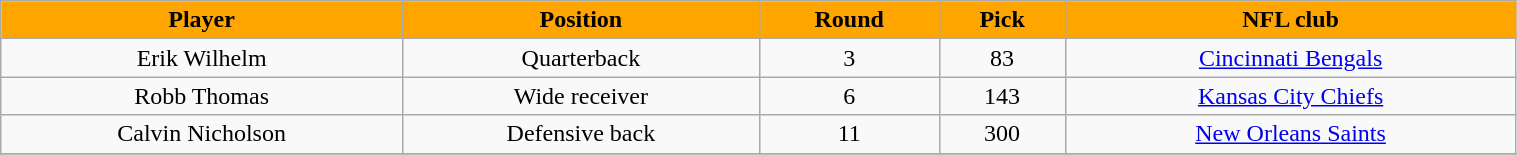<table class="wikitable" width="80%">
<tr align="center"  style="background:orange;color:black;">
<td><strong>Player</strong></td>
<td><strong>Position</strong></td>
<td><strong>Round</strong></td>
<td><strong>Pick</strong></td>
<td><strong>NFL club</strong></td>
</tr>
<tr align="center" bgcolor="">
<td>Erik Wilhelm</td>
<td>Quarterback</td>
<td>3</td>
<td>83</td>
<td><a href='#'>Cincinnati Bengals</a></td>
</tr>
<tr align="center" bgcolor="">
<td>Robb Thomas</td>
<td>Wide receiver</td>
<td>6</td>
<td>143</td>
<td><a href='#'>Kansas City Chiefs</a></td>
</tr>
<tr align="center" bgcolor="">
<td>Calvin Nicholson</td>
<td>Defensive back</td>
<td>11</td>
<td>300</td>
<td><a href='#'>New Orleans Saints</a></td>
</tr>
<tr align="center" bgcolor="">
</tr>
</table>
